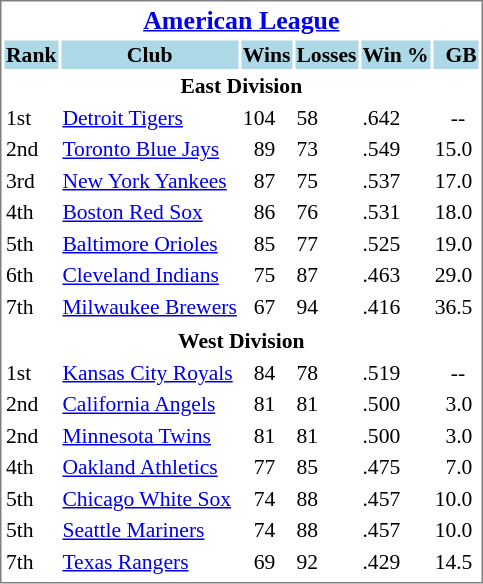<table cellpadding="1" style="width:auto;font-size: 90%; border: 1px solid gray;">
<tr align="center" style="font-size: larger;">
<th colspan=6><a href='#'>American League</a></th>
</tr>
<tr style="background:lightblue;">
<th>Rank</th>
<th>Club</th>
<th>Wins</th>
<th>Losses</th>
<th>Win %</th>
<th>  GB</th>
</tr>
<tr align="center" style="vertical-align: middle;" style="background:lightblue;">
<th colspan=6>East Division</th>
</tr>
<tr>
<td>1st</td>
<td><a href='#'>Detroit Tigers</a></td>
<td>104</td>
<td>58</td>
<td>.642</td>
<td>   --</td>
</tr>
<tr>
<td>2nd</td>
<td><a href='#'>Toronto Blue Jays</a></td>
<td>  89</td>
<td>73</td>
<td>.549</td>
<td>15.0</td>
</tr>
<tr>
<td>3rd</td>
<td><a href='#'>New York Yankees</a></td>
<td>  87</td>
<td>75</td>
<td>.537</td>
<td>17.0</td>
</tr>
<tr>
<td>4th</td>
<td><a href='#'>Boston Red Sox</a></td>
<td>  86</td>
<td>76</td>
<td>.531</td>
<td>18.0</td>
</tr>
<tr>
<td>5th</td>
<td><a href='#'>Baltimore Orioles</a></td>
<td>  85</td>
<td>77</td>
<td>.525</td>
<td>19.0</td>
</tr>
<tr>
<td>6th</td>
<td><a href='#'>Cleveland Indians</a></td>
<td>  75</td>
<td>87</td>
<td>.463</td>
<td>29.0</td>
</tr>
<tr>
<td>7th</td>
<td><a href='#'>Milwaukee Brewers</a></td>
<td>  67</td>
<td>94</td>
<td>.416</td>
<td>36.5</td>
</tr>
<tr>
</tr>
<tr align="center" style="vertical-align: middle;" style="background:lightblue;">
<th colspan=6>West Division</th>
</tr>
<tr>
<td>1st</td>
<td><a href='#'>Kansas City Royals</a></td>
<td>  84</td>
<td>78</td>
<td>.519</td>
<td>   --</td>
</tr>
<tr>
<td>2nd</td>
<td><a href='#'>California Angels</a></td>
<td>  81</td>
<td>81</td>
<td>.500</td>
<td>  3.0</td>
</tr>
<tr>
<td>2nd</td>
<td><a href='#'>Minnesota Twins</a></td>
<td>  81</td>
<td>81</td>
<td>.500</td>
<td>  3.0</td>
</tr>
<tr>
<td>4th</td>
<td><a href='#'>Oakland Athletics</a></td>
<td>  77</td>
<td>85</td>
<td>.475</td>
<td>  7.0</td>
</tr>
<tr>
<td>5th</td>
<td><a href='#'>Chicago White Sox</a></td>
<td>  74</td>
<td>88</td>
<td>.457</td>
<td>10.0</td>
</tr>
<tr>
<td>5th</td>
<td><a href='#'>Seattle Mariners</a></td>
<td>  74</td>
<td>88</td>
<td>.457</td>
<td>10.0</td>
</tr>
<tr>
<td>7th</td>
<td><a href='#'>Texas Rangers</a></td>
<td>  69</td>
<td>92</td>
<td>.429</td>
<td>14.5</td>
</tr>
<tr>
</tr>
</table>
